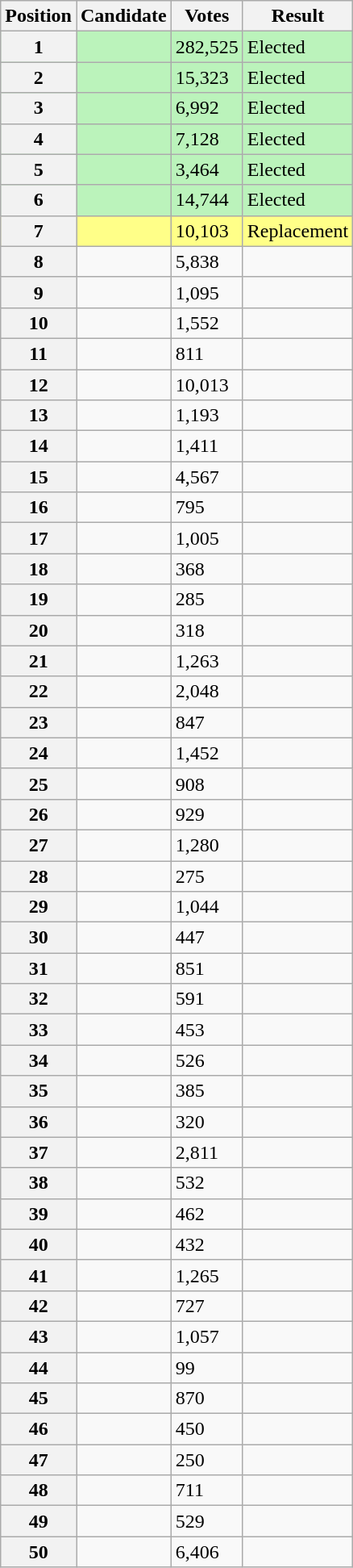<table class="wikitable sortable col3right">
<tr>
<th scope="col">Position</th>
<th scope="col">Candidate</th>
<th scope="col">Votes</th>
<th scope="col">Result</th>
</tr>
<tr bgcolor=bbf3bb>
<th scope="row">1</th>
<td></td>
<td>282,525</td>
<td>Elected</td>
</tr>
<tr bgcolor=bbf3bb>
<th scope="row">2</th>
<td></td>
<td>15,323</td>
<td>Elected</td>
</tr>
<tr bgcolor=bbf3bb>
<th scope="row">3</th>
<td></td>
<td>6,992</td>
<td>Elected</td>
</tr>
<tr bgcolor=bbf3bb>
<th scope="row">4</th>
<td></td>
<td>7,128</td>
<td>Elected</td>
</tr>
<tr bgcolor=bbf3bb>
<th scope="row">5</th>
<td></td>
<td>3,464</td>
<td>Elected</td>
</tr>
<tr bgcolor=bbf3bb>
<th scope="row">6</th>
<td></td>
<td>14,744</td>
<td>Elected</td>
</tr>
<tr bgcolor=#FF8>
<th scope="row">7</th>
<td></td>
<td>10,103</td>
<td>Replacement</td>
</tr>
<tr>
<th scope="row">8</th>
<td></td>
<td>5,838</td>
<td></td>
</tr>
<tr>
<th scope="row">9</th>
<td></td>
<td>1,095</td>
<td></td>
</tr>
<tr>
<th scope="row">10</th>
<td></td>
<td>1,552</td>
<td></td>
</tr>
<tr>
<th scope="row">11</th>
<td></td>
<td>811</td>
<td></td>
</tr>
<tr>
<th scope="row">12</th>
<td></td>
<td>10,013</td>
<td></td>
</tr>
<tr>
<th scope="row">13</th>
<td></td>
<td>1,193</td>
<td></td>
</tr>
<tr>
<th scope="row">14</th>
<td></td>
<td>1,411</td>
<td></td>
</tr>
<tr>
<th scope="row">15</th>
<td></td>
<td>4,567</td>
<td></td>
</tr>
<tr>
<th scope="row">16</th>
<td></td>
<td>795</td>
<td></td>
</tr>
<tr>
<th scope="row">17</th>
<td></td>
<td>1,005</td>
<td></td>
</tr>
<tr>
<th scope="row">18</th>
<td></td>
<td>368</td>
<td></td>
</tr>
<tr>
<th scope="row">19</th>
<td></td>
<td>285</td>
<td></td>
</tr>
<tr>
<th scope="row">20</th>
<td></td>
<td>318</td>
<td></td>
</tr>
<tr>
<th scope="row">21</th>
<td></td>
<td>1,263</td>
<td></td>
</tr>
<tr>
<th scope="row">22</th>
<td></td>
<td>2,048</td>
<td></td>
</tr>
<tr>
<th scope="row">23</th>
<td></td>
<td>847</td>
<td></td>
</tr>
<tr>
<th scope="row">24</th>
<td></td>
<td>1,452</td>
<td></td>
</tr>
<tr>
<th scope="row">25</th>
<td></td>
<td>908</td>
<td></td>
</tr>
<tr>
<th scope="row">26</th>
<td></td>
<td>929</td>
<td></td>
</tr>
<tr>
<th scope="row">27</th>
<td></td>
<td>1,280</td>
<td></td>
</tr>
<tr>
<th scope="row">28</th>
<td></td>
<td>275</td>
<td></td>
</tr>
<tr>
<th scope="row">29</th>
<td></td>
<td>1,044</td>
<td></td>
</tr>
<tr>
<th scope="row">30</th>
<td></td>
<td>447</td>
<td></td>
</tr>
<tr>
<th scope="row">31</th>
<td></td>
<td>851</td>
<td></td>
</tr>
<tr>
<th scope="row">32</th>
<td></td>
<td>591</td>
<td></td>
</tr>
<tr>
<th scope="row">33</th>
<td></td>
<td>453</td>
<td></td>
</tr>
<tr>
<th scope="row">34</th>
<td></td>
<td>526</td>
<td></td>
</tr>
<tr>
<th scope="row">35</th>
<td></td>
<td>385</td>
<td></td>
</tr>
<tr>
<th scope="row">36</th>
<td></td>
<td>320</td>
<td></td>
</tr>
<tr>
<th scope="row">37</th>
<td></td>
<td>2,811</td>
<td></td>
</tr>
<tr>
<th scope="row">38</th>
<td></td>
<td>532</td>
<td></td>
</tr>
<tr>
<th scope="row">39</th>
<td></td>
<td>462</td>
<td></td>
</tr>
<tr>
<th scope="row">40</th>
<td></td>
<td>432</td>
<td></td>
</tr>
<tr>
<th scope="row">41</th>
<td></td>
<td>1,265</td>
<td></td>
</tr>
<tr>
<th scope="row">42</th>
<td></td>
<td>727</td>
<td></td>
</tr>
<tr>
<th scope="row">43</th>
<td></td>
<td>1,057</td>
<td></td>
</tr>
<tr>
<th scope="row">44</th>
<td></td>
<td>99</td>
<td></td>
</tr>
<tr>
<th scope="row">45</th>
<td></td>
<td>870</td>
<td></td>
</tr>
<tr>
<th scope="row">46</th>
<td></td>
<td>450</td>
<td></td>
</tr>
<tr>
<th scope="row">47</th>
<td></td>
<td>250</td>
<td></td>
</tr>
<tr>
<th scope="row">48</th>
<td></td>
<td>711</td>
<td></td>
</tr>
<tr>
<th scope="row">49</th>
<td></td>
<td>529</td>
<td></td>
</tr>
<tr>
<th scope="row">50</th>
<td></td>
<td>6,406</td>
<td></td>
</tr>
</table>
